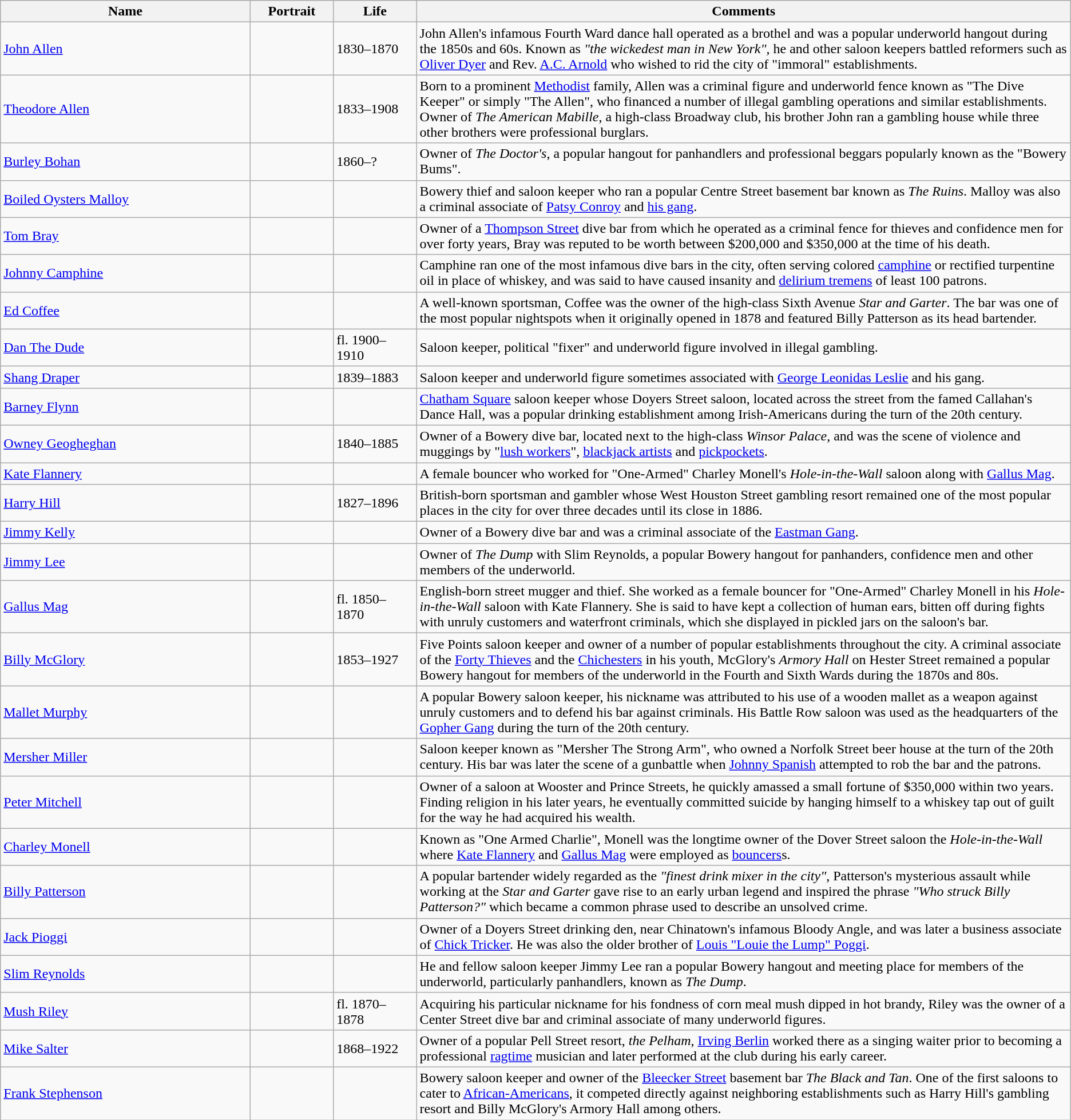<table class=wikitable>
<tr>
<th width="21%">Name</th>
<th width="7%">Portrait</th>
<th width="7%">Life</th>
<th width="55%">Comments</th>
</tr>
<tr>
<td><a href='#'>John Allen</a></td>
<td></td>
<td>1830–1870</td>
<td>John Allen's infamous Fourth Ward dance hall operated as a brothel and was a popular underworld hangout during the 1850s and 60s. Known as <em>"the wickedest man in New York"</em>, he and other saloon keepers battled reformers such as <a href='#'>Oliver Dyer</a> and Rev. <a href='#'>A.C. Arnold</a> who wished to rid the city of "immoral" establishments.</td>
</tr>
<tr>
<td><a href='#'>Theodore Allen</a></td>
<td></td>
<td>1833–1908</td>
<td>Born to a prominent <a href='#'>Methodist</a> family, Allen was a criminal figure and underworld fence known as "The Dive Keeper" or simply "The Allen", who financed a number of illegal gambling operations and similar establishments. Owner of <em>The American Mabille</em>, a high-class Broadway club, his brother John ran a gambling house while three other brothers were professional burglars.</td>
</tr>
<tr>
<td><a href='#'>Burley Bohan</a></td>
<td></td>
<td>1860–?</td>
<td>Owner of <em>The Doctor's</em>, a popular hangout for panhandlers and professional beggars popularly known as the "Bowery Bums".</td>
</tr>
<tr>
<td><a href='#'>Boiled Oysters Malloy</a></td>
<td></td>
<td></td>
<td>Bowery thief and saloon keeper who ran a popular Centre Street basement bar known as <em>The Ruins</em>. Malloy was also a criminal associate of <a href='#'>Patsy Conroy</a> and <a href='#'>his gang</a>.</td>
</tr>
<tr>
<td><a href='#'>Tom Bray</a></td>
<td></td>
<td></td>
<td>Owner of a <a href='#'>Thompson Street</a> dive bar from which he operated as a criminal fence for thieves and confidence men for over forty years, Bray was reputed to be worth between $200,000 and $350,000 at the time of his death.</td>
</tr>
<tr>
<td><a href='#'>Johnny Camphine</a></td>
<td></td>
<td></td>
<td>Camphine ran one of the most infamous dive bars in the city, often serving colored <a href='#'>camphine</a> or rectified turpentine oil in place of whiskey, and was said to have caused insanity and <a href='#'>delirium tremens</a> of least 100 patrons.</td>
</tr>
<tr>
<td><a href='#'>Ed Coffee</a></td>
<td></td>
<td></td>
<td>A well-known sportsman, Coffee was the owner of the high-class Sixth Avenue <em>Star and Garter</em>. The bar was one of the most popular nightspots when it originally opened in 1878 and featured Billy Patterson as its head bartender.</td>
</tr>
<tr>
<td><a href='#'>Dan The Dude</a></td>
<td></td>
<td>fl. 1900–1910</td>
<td>Saloon keeper, political "fixer" and underworld figure involved in illegal gambling.</td>
</tr>
<tr>
<td><a href='#'>Shang Draper</a></td>
<td></td>
<td>1839–1883</td>
<td>Saloon keeper and underworld figure sometimes associated with <a href='#'>George Leonidas Leslie</a> and his gang.</td>
</tr>
<tr>
<td><a href='#'>Barney Flynn</a></td>
<td></td>
<td></td>
<td><a href='#'>Chatham Square</a> saloon keeper whose Doyers Street saloon, located across the street from the famed Callahan's Dance Hall, was a popular drinking establishment among Irish-Americans during the turn of the 20th century.</td>
</tr>
<tr>
<td><a href='#'>Owney Geogheghan</a></td>
<td></td>
<td>1840–1885</td>
<td>Owner of a Bowery dive bar, located next to the high-class <em>Winsor Palace</em>, and was the scene of violence and muggings by "<a href='#'>lush workers</a>", <a href='#'>blackjack artists</a> and <a href='#'>pickpockets</a>.</td>
</tr>
<tr>
<td><a href='#'>Kate Flannery</a></td>
<td></td>
<td></td>
<td>A female bouncer who worked for "One-Armed" Charley Monell's <em>Hole-in-the-Wall</em> saloon along with <a href='#'>Gallus Mag</a>.</td>
</tr>
<tr>
<td><a href='#'>Harry Hill</a></td>
<td></td>
<td>1827–1896</td>
<td>British-born sportsman and gambler whose West Houston Street gambling resort remained one of the most popular places in the city for over three decades until its close in 1886.</td>
</tr>
<tr>
<td><a href='#'>Jimmy Kelly</a></td>
<td></td>
<td></td>
<td>Owner of a Bowery dive bar and was a criminal associate of the <a href='#'>Eastman Gang</a>.</td>
</tr>
<tr>
<td><a href='#'>Jimmy Lee</a></td>
<td></td>
<td></td>
<td>Owner of <em>The Dump</em> with Slim Reynolds, a popular Bowery hangout for panhanders, confidence men and other members of the underworld.</td>
</tr>
<tr>
<td><a href='#'>Gallus Mag</a></td>
<td></td>
<td>fl. 1850–1870</td>
<td>English-born street mugger and thief. She worked as a female bouncer for "One-Armed" Charley Monell in his <em>Hole-in-the-Wall</em> saloon with Kate Flannery. She is said to have kept a collection of human ears, bitten off during fights with unruly customers and waterfront criminals, which she displayed in pickled jars on the saloon's bar.</td>
</tr>
<tr>
<td><a href='#'>Billy McGlory</a></td>
<td></td>
<td>1853–1927</td>
<td>Five Points saloon keeper and owner of a number of popular establishments throughout the city. A criminal associate of the <a href='#'>Forty Thieves</a> and the <a href='#'>Chichesters</a> in his youth, McGlory's <em>Armory Hall</em> on Hester Street remained a popular Bowery hangout for members of the underworld in the Fourth and Sixth Wards during the 1870s and 80s.</td>
</tr>
<tr>
<td><a href='#'>Mallet Murphy</a></td>
<td></td>
<td></td>
<td>A popular Bowery saloon keeper, his nickname was attributed to his use of a wooden mallet as a weapon against unruly customers and to defend his bar against criminals. His Battle Row saloon was used as the headquarters of the <a href='#'>Gopher Gang</a> during the turn of the 20th century.</td>
</tr>
<tr>
<td><a href='#'>Mersher Miller</a></td>
<td></td>
<td></td>
<td>Saloon keeper known as "Mersher The Strong Arm", who owned a Norfolk Street beer house at the turn of the 20th century. His bar was later the scene of a gunbattle when <a href='#'>Johnny Spanish</a> attempted to rob the bar and the patrons.</td>
</tr>
<tr>
<td><a href='#'>Peter Mitchell</a></td>
<td></td>
<td></td>
<td>Owner of a saloon at Wooster and Prince Streets, he quickly amassed a small fortune of $350,000 within two years. Finding religion in his later years, he eventually committed suicide by hanging himself to a whiskey tap out of guilt for the way he had acquired his wealth.</td>
</tr>
<tr>
<td><a href='#'>Charley Monell</a></td>
<td></td>
<td></td>
<td>Known as "One Armed Charlie", Monell was the longtime owner of the Dover Street saloon the <em>Hole-in-the-Wall</em> where <a href='#'>Kate Flannery</a> and <a href='#'>Gallus Mag</a> were employed as <a href='#'>bouncers</a>s.</td>
</tr>
<tr>
<td><a href='#'>Billy Patterson</a></td>
<td></td>
<td></td>
<td>A popular bartender widely regarded as the <em>"finest drink mixer in the city"</em>, Patterson's mysterious assault while working at the <em>Star and Garter</em> gave rise to an early urban legend and inspired the phrase <em>"Who struck Billy Patterson?"</em> which became a common phrase used to describe an unsolved crime.</td>
</tr>
<tr>
<td><a href='#'>Jack Pioggi</a></td>
<td></td>
<td></td>
<td>Owner of a Doyers Street drinking den, near Chinatown's infamous Bloody Angle, and was later a business associate of <a href='#'>Chick Tricker</a>. He was also the older brother of <a href='#'>Louis "Louie the Lump" Poggi</a>.</td>
</tr>
<tr>
<td><a href='#'>Slim Reynolds</a></td>
<td></td>
<td></td>
<td>He and fellow saloon keeper Jimmy Lee ran a popular Bowery hangout and meeting place for members of the underworld, particularly panhandlers, known as <em>The Dump</em>.</td>
</tr>
<tr>
<td><a href='#'>Mush Riley</a></td>
<td></td>
<td>fl. 1870–1878</td>
<td>Acquiring his particular nickname for his fondness of corn meal mush dipped in hot brandy, Riley was the owner of a Center Street dive bar and criminal associate of many underworld figures.</td>
</tr>
<tr>
<td><a href='#'>Mike Salter</a></td>
<td></td>
<td>1868–1922</td>
<td>Owner of a popular Pell Street resort, <em>the Pelham</em>, <a href='#'>Irving Berlin</a> worked there as a singing waiter prior to becoming a professional <a href='#'>ragtime</a> musician and later performed at the club during his early career.</td>
</tr>
<tr>
<td><a href='#'>Frank Stephenson</a></td>
<td></td>
<td></td>
<td>Bowery saloon keeper and owner of the <a href='#'>Bleecker Street</a> basement bar <em>The Black and Tan</em>. One of the first saloons to cater to <a href='#'>African-Americans</a>, it competed directly against neighboring establishments such as Harry Hill's gambling resort and Billy McGlory's Armory Hall among others.</td>
</tr>
</table>
